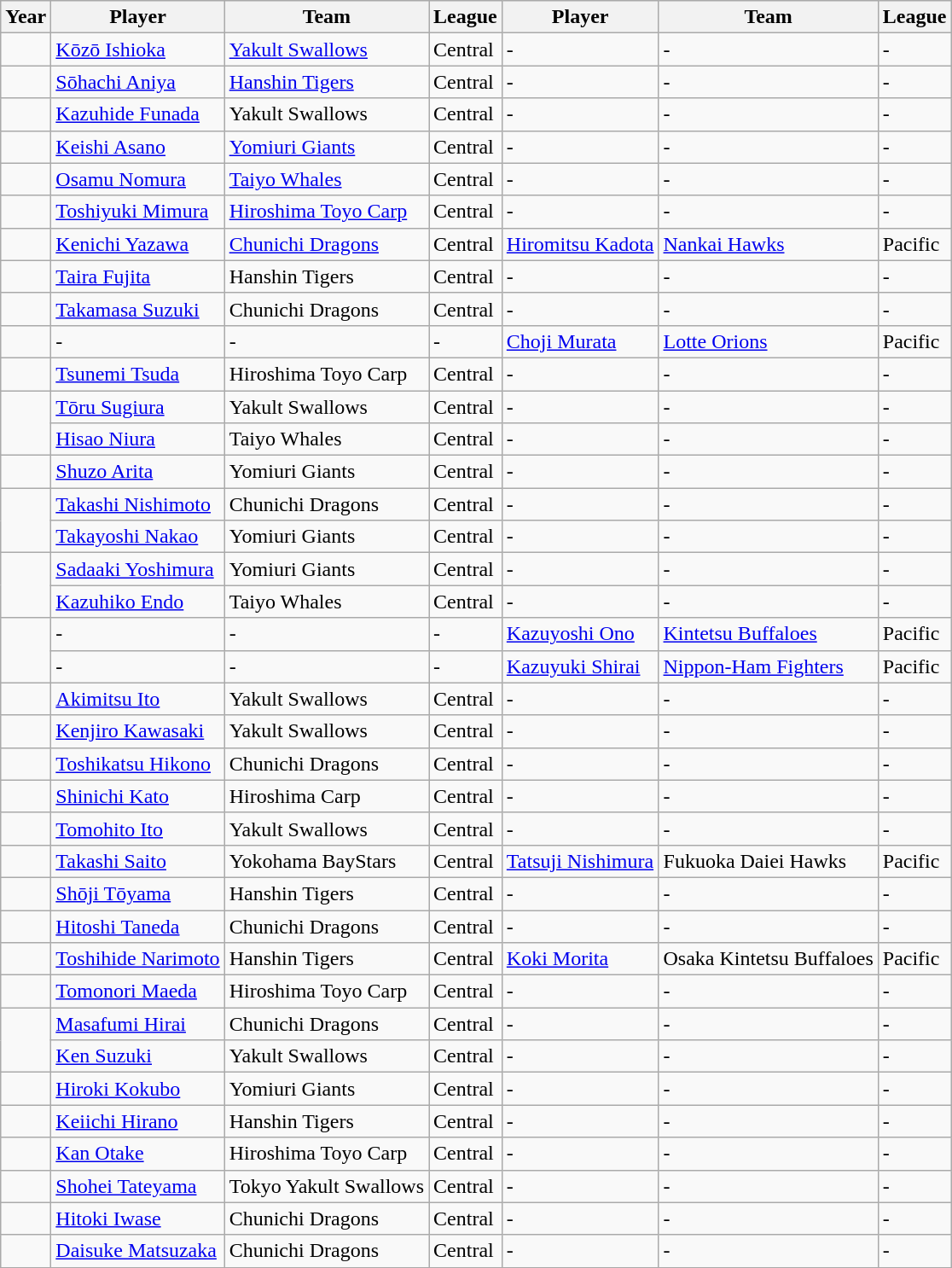<table class="wikitable sortable">
<tr style="background:#efefef;">
<th>Year</th>
<th>Player</th>
<th>Team</th>
<th>League</th>
<th>Player</th>
<th>Team</th>
<th>League</th>
</tr>
<tr>
<td></td>
<td><a href='#'>Kōzō Ishioka</a></td>
<td><a href='#'>Yakult Swallows</a></td>
<td>Central</td>
<td>-</td>
<td>-</td>
<td>-</td>
</tr>
<tr>
<td></td>
<td><a href='#'>Sōhachi Aniya</a></td>
<td><a href='#'>Hanshin Tigers</a></td>
<td>Central</td>
<td>-</td>
<td>-</td>
<td>-</td>
</tr>
<tr>
<td></td>
<td><a href='#'>Kazuhide Funada</a></td>
<td>Yakult Swallows</td>
<td>Central</td>
<td>-</td>
<td>-</td>
<td>-</td>
</tr>
<tr>
<td></td>
<td><a href='#'>Keishi Asano</a></td>
<td><a href='#'>Yomiuri Giants</a></td>
<td>Central</td>
<td>-</td>
<td>-</td>
<td>-</td>
</tr>
<tr>
<td></td>
<td><a href='#'>Osamu Nomura</a></td>
<td><a href='#'>Taiyo Whales</a></td>
<td>Central</td>
<td>-</td>
<td>-</td>
<td>-</td>
</tr>
<tr>
<td></td>
<td><a href='#'>Toshiyuki Mimura</a></td>
<td><a href='#'>Hiroshima Toyo Carp</a></td>
<td>Central</td>
<td>-</td>
<td>-</td>
<td>-</td>
</tr>
<tr>
<td></td>
<td><a href='#'>Kenichi Yazawa</a></td>
<td><a href='#'>Chunichi Dragons</a></td>
<td>Central</td>
<td><a href='#'>Hiromitsu Kadota</a></td>
<td><a href='#'>Nankai Hawks</a></td>
<td>Pacific</td>
</tr>
<tr>
<td></td>
<td><a href='#'>Taira Fujita</a></td>
<td>Hanshin Tigers</td>
<td>Central</td>
<td>-</td>
<td>-</td>
<td>-</td>
</tr>
<tr>
<td></td>
<td><a href='#'>Takamasa Suzuki</a></td>
<td>Chunichi Dragons</td>
<td>Central</td>
<td>-</td>
<td>-</td>
<td>-</td>
</tr>
<tr>
<td></td>
<td>-</td>
<td>-</td>
<td>-</td>
<td><a href='#'>Choji Murata</a></td>
<td><a href='#'>Lotte Orions</a></td>
<td>Pacific</td>
</tr>
<tr>
<td></td>
<td><a href='#'>Tsunemi Tsuda</a></td>
<td>Hiroshima Toyo Carp</td>
<td>Central</td>
<td>-</td>
<td>-</td>
<td>-</td>
</tr>
<tr>
<td rowspan=2></td>
<td><a href='#'>Tōru Sugiura</a></td>
<td>Yakult Swallows</td>
<td>Central</td>
<td>-</td>
<td>-</td>
<td>-</td>
</tr>
<tr>
<td><a href='#'>Hisao Niura</a></td>
<td>Taiyo Whales</td>
<td>Central</td>
<td>-</td>
<td>-</td>
<td>-</td>
</tr>
<tr>
<td></td>
<td><a href='#'>Shuzo Arita</a></td>
<td>Yomiuri Giants</td>
<td>Central</td>
<td>-</td>
<td>-</td>
<td>-</td>
</tr>
<tr>
<td rowspan=2></td>
<td><a href='#'>Takashi Nishimoto</a></td>
<td>Chunichi Dragons</td>
<td>Central</td>
<td>-</td>
<td>-</td>
<td>-</td>
</tr>
<tr>
<td><a href='#'>Takayoshi Nakao</a></td>
<td>Yomiuri Giants</td>
<td>Central</td>
<td>-</td>
<td>-</td>
<td>-</td>
</tr>
<tr>
<td rowspan=2></td>
<td><a href='#'>Sadaaki Yoshimura</a></td>
<td>Yomiuri Giants</td>
<td>Central</td>
<td>-</td>
<td>-</td>
<td>-</td>
</tr>
<tr>
<td><a href='#'>Kazuhiko Endo</a></td>
<td>Taiyo Whales</td>
<td>Central</td>
<td>-</td>
<td>-</td>
<td>-</td>
</tr>
<tr>
<td rowspan=2></td>
<td>-</td>
<td>-</td>
<td>-</td>
<td><a href='#'>Kazuyoshi Ono</a></td>
<td><a href='#'>Kintetsu Buffaloes</a></td>
<td>Pacific</td>
</tr>
<tr>
<td>-</td>
<td>-</td>
<td>-</td>
<td><a href='#'>Kazuyuki Shirai</a></td>
<td><a href='#'>Nippon-Ham Fighters</a></td>
<td>Pacific</td>
</tr>
<tr>
<td></td>
<td><a href='#'>Akimitsu Ito</a></td>
<td>Yakult Swallows</td>
<td>Central</td>
<td>-</td>
<td>-</td>
<td>-</td>
</tr>
<tr>
<td></td>
<td><a href='#'>Kenjiro Kawasaki</a></td>
<td>Yakult Swallows</td>
<td>Central</td>
<td>-</td>
<td>-</td>
<td>-</td>
</tr>
<tr>
<td></td>
<td><a href='#'>Toshikatsu Hikono</a></td>
<td>Chunichi Dragons</td>
<td>Central</td>
<td>-</td>
<td>-</td>
<td>-</td>
</tr>
<tr>
<td></td>
<td><a href='#'>Shinichi Kato</a></td>
<td>Hiroshima Carp</td>
<td>Central</td>
<td>-</td>
<td>-</td>
<td>-</td>
</tr>
<tr>
<td></td>
<td><a href='#'>Tomohito Ito</a></td>
<td>Yakult Swallows</td>
<td>Central</td>
<td>-</td>
<td>-</td>
<td>-</td>
</tr>
<tr>
<td></td>
<td><a href='#'>Takashi Saito</a></td>
<td>Yokohama BayStars</td>
<td>Central</td>
<td><a href='#'>Tatsuji Nishimura</a></td>
<td>Fukuoka Daiei Hawks</td>
<td>Pacific</td>
</tr>
<tr>
<td></td>
<td><a href='#'>Shōji Tōyama</a></td>
<td>Hanshin Tigers</td>
<td>Central</td>
<td>-</td>
<td>-</td>
<td>-</td>
</tr>
<tr>
<td></td>
<td><a href='#'>Hitoshi Taneda</a></td>
<td>Chunichi Dragons</td>
<td>Central</td>
<td>-</td>
<td>-</td>
<td>-</td>
</tr>
<tr>
<td></td>
<td><a href='#'>Toshihide Narimoto</a></td>
<td>Hanshin Tigers</td>
<td>Central</td>
<td><a href='#'>Koki Morita</a></td>
<td>Osaka Kintetsu Buffaloes</td>
<td>Pacific</td>
</tr>
<tr>
<td></td>
<td><a href='#'>Tomonori Maeda</a></td>
<td>Hiroshima Toyo Carp</td>
<td>Central</td>
<td>-</td>
<td>-</td>
<td>-</td>
</tr>
<tr>
<td rowspan=2></td>
<td><a href='#'>Masafumi Hirai</a></td>
<td>Chunichi Dragons</td>
<td>Central</td>
<td>-</td>
<td>-</td>
<td>-</td>
</tr>
<tr>
<td><a href='#'>Ken Suzuki</a></td>
<td>Yakult Swallows</td>
<td>Central</td>
<td>-</td>
<td>-</td>
<td>-</td>
</tr>
<tr>
<td></td>
<td><a href='#'>Hiroki Kokubo</a></td>
<td>Yomiuri Giants</td>
<td>Central</td>
<td>-</td>
<td>-</td>
<td>-</td>
</tr>
<tr>
<td></td>
<td><a href='#'>Keiichi Hirano</a></td>
<td>Hanshin Tigers</td>
<td>Central</td>
<td>-</td>
<td>-</td>
<td>-</td>
</tr>
<tr>
<td></td>
<td><a href='#'>Kan Otake</a></td>
<td>Hiroshima Toyo Carp</td>
<td>Central</td>
<td>-</td>
<td>-</td>
<td>-</td>
</tr>
<tr>
<td></td>
<td><a href='#'>Shohei Tateyama</a></td>
<td>Tokyo Yakult Swallows</td>
<td>Central</td>
<td>-</td>
<td>-</td>
<td>-</td>
</tr>
<tr>
<td></td>
<td><a href='#'>Hitoki Iwase</a></td>
<td>Chunichi Dragons</td>
<td>Central</td>
<td>-</td>
<td>-</td>
<td>-</td>
</tr>
<tr>
<td></td>
<td><a href='#'>Daisuke Matsuzaka</a></td>
<td>Chunichi Dragons</td>
<td>Central</td>
<td>-</td>
<td>-</td>
<td>-</td>
</tr>
<tr>
</tr>
</table>
